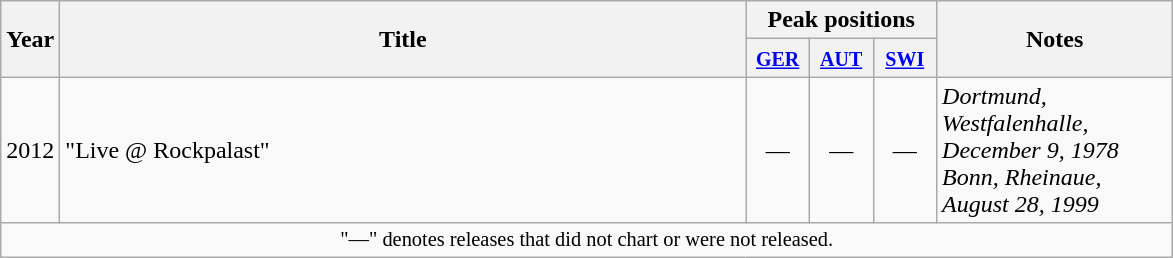<table class="wikitable">
<tr>
<th rowspan="2">Year</th>
<th rowspan="2" width="450">Title</th>
<th colspan="3">Peak positions</th>
<th rowspan="2" width="150">Notes</th>
</tr>
<tr>
<th width="35"><small><a href='#'>GER</a></small></th>
<th width="35"><small><a href='#'>AUT</a></small></th>
<th width="35"><small><a href='#'>SWI</a></small></th>
</tr>
<tr>
<td align="left" rowspan="1">2012</td>
<td align="left" valign="middle">"Live @ Rockpalast"</td>
<td align="center">—</td>
<td align="center">—</td>
<td align="center">—</td>
<td align="left" valign="top"><em>Dortmund, Westfalenhalle, December 9, 1978 <br> Bonn, Rheinaue, August 28, 1999</em></td>
</tr>
<tr>
<td align="center" colspan="8" style="font-size:85%">"—" denotes releases that did not chart or were not released.</td>
</tr>
</table>
